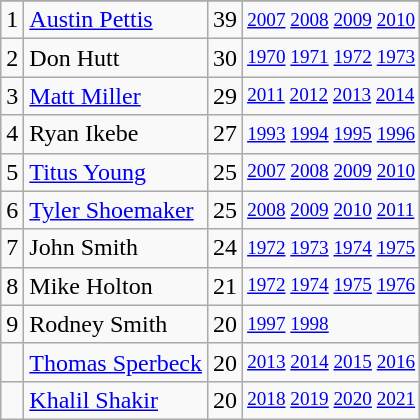<table class="wikitable">
<tr>
</tr>
<tr>
<td>1</td>
<td><a href='#'>Austin Pettis</a></td>
<td>39</td>
<td style="font-size:80%;"><a href='#'>2007</a> <a href='#'>2008</a> <a href='#'>2009</a> <a href='#'>2010</a></td>
</tr>
<tr>
<td>2</td>
<td>Don Hutt</td>
<td>30</td>
<td style="font-size:80%;"><a href='#'>1970</a> <a href='#'>1971</a> <a href='#'>1972</a> <a href='#'>1973</a></td>
</tr>
<tr>
<td>3</td>
<td><a href='#'>Matt Miller</a></td>
<td>29</td>
<td style="font-size:80%;"><a href='#'>2011</a> <a href='#'>2012</a> <a href='#'>2013</a> <a href='#'>2014</a></td>
</tr>
<tr>
<td>4</td>
<td>Ryan Ikebe</td>
<td>27</td>
<td style="font-size:80%;"><a href='#'>1993</a> <a href='#'>1994</a> <a href='#'>1995</a> <a href='#'>1996</a></td>
</tr>
<tr>
<td>5</td>
<td><a href='#'>Titus Young</a></td>
<td>25</td>
<td style="font-size:80%;"><a href='#'>2007</a> <a href='#'>2008</a> <a href='#'>2009</a> <a href='#'>2010</a></td>
</tr>
<tr>
<td>6</td>
<td><a href='#'>Tyler Shoemaker</a></td>
<td>25</td>
<td style="font-size:80%;"><a href='#'>2008</a> <a href='#'>2009</a> <a href='#'>2010</a> <a href='#'>2011</a></td>
</tr>
<tr>
<td>7</td>
<td>John Smith</td>
<td>24</td>
<td style="font-size:80%;"><a href='#'>1972</a> <a href='#'>1973</a> <a href='#'>1974</a> <a href='#'>1975</a></td>
</tr>
<tr>
<td>8</td>
<td>Mike Holton</td>
<td>21</td>
<td style="font-size:80%;"><a href='#'>1972</a> <a href='#'>1974</a> <a href='#'>1975</a> <a href='#'>1976</a></td>
</tr>
<tr>
<td>9</td>
<td>Rodney Smith</td>
<td>20</td>
<td style="font-size:80%;"><a href='#'>1997</a> <a href='#'>1998</a></td>
</tr>
<tr>
<td></td>
<td><a href='#'>Thomas Sperbeck</a></td>
<td>20</td>
<td style="font-size:80%;"><a href='#'>2013</a> <a href='#'>2014</a> <a href='#'>2015</a> <a href='#'>2016</a></td>
</tr>
<tr>
<td></td>
<td><a href='#'>Khalil Shakir</a></td>
<td>20</td>
<td style="font-size:80%;"><a href='#'>2018</a> <a href='#'>2019</a> <a href='#'>2020</a> <a href='#'>2021</a></td>
</tr>
</table>
